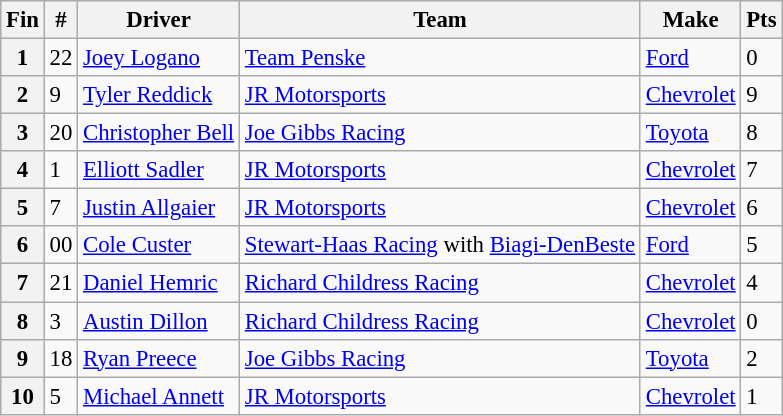<table class="wikitable" style="font-size:95%">
<tr>
<th>Fin</th>
<th>#</th>
<th>Driver</th>
<th>Team</th>
<th>Make</th>
<th>Pts</th>
</tr>
<tr>
<th>1</th>
<td>22</td>
<td><a href='#'>Joey Logano</a></td>
<td><a href='#'>Team Penske</a></td>
<td><a href='#'>Ford</a></td>
<td>0</td>
</tr>
<tr>
<th>2</th>
<td>9</td>
<td><a href='#'>Tyler Reddick</a></td>
<td><a href='#'>JR Motorsports</a></td>
<td><a href='#'>Chevrolet</a></td>
<td>9</td>
</tr>
<tr>
<th>3</th>
<td>20</td>
<td><a href='#'>Christopher Bell</a></td>
<td><a href='#'>Joe Gibbs Racing</a></td>
<td><a href='#'>Toyota</a></td>
<td>8</td>
</tr>
<tr>
<th>4</th>
<td>1</td>
<td><a href='#'>Elliott Sadler</a></td>
<td><a href='#'>JR Motorsports</a></td>
<td><a href='#'>Chevrolet</a></td>
<td>7</td>
</tr>
<tr>
<th>5</th>
<td>7</td>
<td><a href='#'>Justin Allgaier</a></td>
<td><a href='#'>JR Motorsports</a></td>
<td><a href='#'>Chevrolet</a></td>
<td>6</td>
</tr>
<tr>
<th>6</th>
<td>00</td>
<td><a href='#'>Cole Custer</a></td>
<td><a href='#'>Stewart-Haas Racing</a> with <a href='#'>Biagi-DenBeste</a></td>
<td><a href='#'>Ford</a></td>
<td>5</td>
</tr>
<tr>
<th>7</th>
<td>21</td>
<td><a href='#'>Daniel Hemric</a></td>
<td><a href='#'>Richard Childress Racing</a></td>
<td><a href='#'>Chevrolet</a></td>
<td>4</td>
</tr>
<tr>
<th>8</th>
<td>3</td>
<td><a href='#'>Austin Dillon</a></td>
<td><a href='#'>Richard Childress Racing</a></td>
<td><a href='#'>Chevrolet</a></td>
<td>0</td>
</tr>
<tr>
<th>9</th>
<td>18</td>
<td><a href='#'>Ryan Preece</a></td>
<td><a href='#'>Joe Gibbs Racing</a></td>
<td><a href='#'>Toyota</a></td>
<td>2</td>
</tr>
<tr>
<th>10</th>
<td>5</td>
<td><a href='#'>Michael Annett</a></td>
<td><a href='#'>JR Motorsports</a></td>
<td><a href='#'>Chevrolet</a></td>
<td>1</td>
</tr>
</table>
